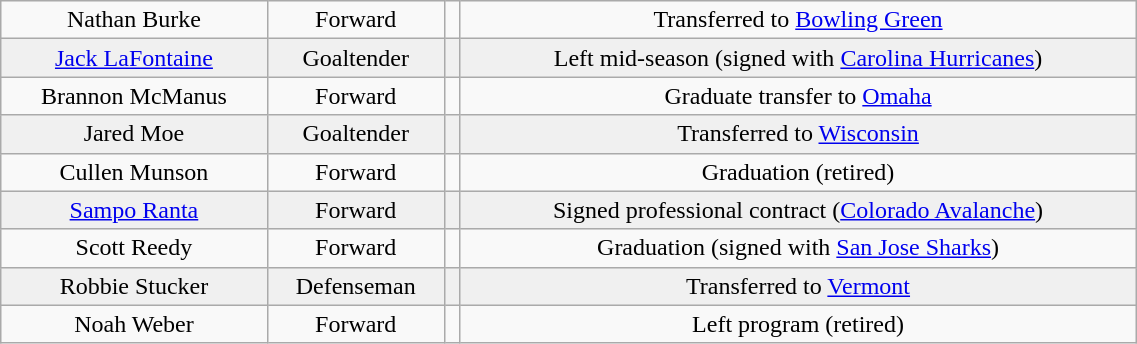<table class="wikitable" width="60%">
<tr align="center" bgcolor="">
<td>Nathan Burke</td>
<td>Forward</td>
<td></td>
<td>Transferred to <a href='#'>Bowling Green</a></td>
</tr>
<tr align="center" bgcolor="f0f0f0">
<td><a href='#'>Jack LaFontaine</a></td>
<td>Goaltender</td>
<td></td>
<td>Left mid-season (signed with <a href='#'>Carolina Hurricanes</a>)</td>
</tr>
<tr align="center" bgcolor="">
<td>Brannon McManus</td>
<td>Forward</td>
<td></td>
<td>Graduate transfer to <a href='#'>Omaha</a></td>
</tr>
<tr align="center" bgcolor="f0f0f0">
<td>Jared Moe</td>
<td>Goaltender</td>
<td></td>
<td>Transferred to <a href='#'>Wisconsin</a></td>
</tr>
<tr align="center" bgcolor="">
<td>Cullen Munson</td>
<td>Forward</td>
<td></td>
<td>Graduation (retired)</td>
</tr>
<tr align="center" bgcolor="f0f0f0">
<td><a href='#'>Sampo Ranta</a></td>
<td>Forward</td>
<td></td>
<td>Signed professional contract (<a href='#'>Colorado Avalanche</a>)</td>
</tr>
<tr align="center" bgcolor="">
<td>Scott Reedy</td>
<td>Forward</td>
<td></td>
<td>Graduation (signed with <a href='#'>San Jose Sharks</a>)</td>
</tr>
<tr align="center" bgcolor="f0f0f0">
<td>Robbie Stucker</td>
<td>Defenseman</td>
<td></td>
<td>Transferred to <a href='#'>Vermont</a></td>
</tr>
<tr align="center" bgcolor="">
<td>Noah Weber</td>
<td>Forward</td>
<td></td>
<td>Left program (retired)</td>
</tr>
</table>
